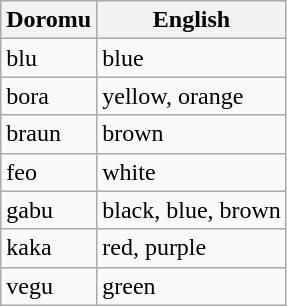<table class="wikitable">
<tr>
<th>Doromu</th>
<th>English</th>
</tr>
<tr>
<td>blu</td>
<td>blue</td>
</tr>
<tr>
<td>bora</td>
<td>yellow, orange</td>
</tr>
<tr>
<td>braun</td>
<td>brown</td>
</tr>
<tr>
<td>feo</td>
<td>white</td>
</tr>
<tr>
<td>gabu</td>
<td>black, blue, brown</td>
</tr>
<tr>
<td>kaka</td>
<td>red, purple</td>
</tr>
<tr>
<td>vegu</td>
<td>green</td>
</tr>
</table>
